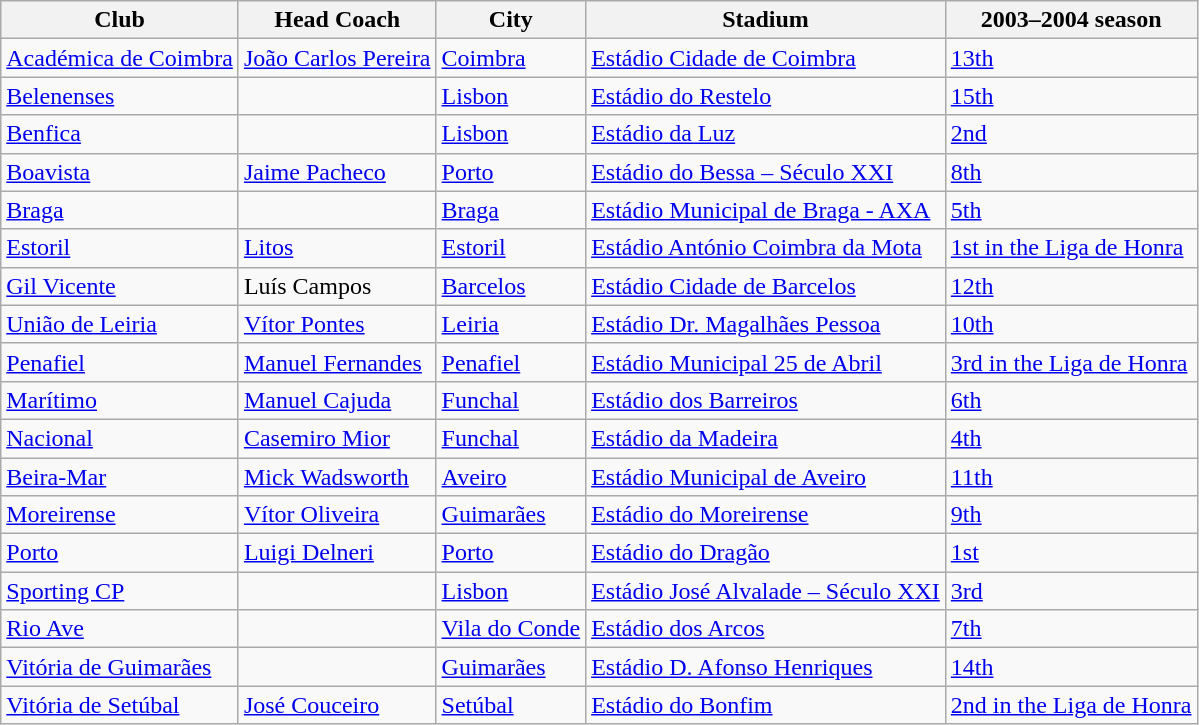<table class="wikitable sortable">
<tr>
<th>Club</th>
<th>Head Coach</th>
<th>City</th>
<th>Stadium</th>
<th>2003–2004 season</th>
</tr>
<tr>
<td><a href='#'>Académica de Coimbra</a></td>
<td> <a href='#'>João Carlos Pereira</a></td>
<td><a href='#'>Coimbra</a></td>
<td><a href='#'>Estádio Cidade de Coimbra</a></td>
<td><a href='#'>13th</a></td>
</tr>
<tr>
<td><a href='#'>Belenenses</a></td>
<td> </td>
<td><a href='#'>Lisbon</a></td>
<td><a href='#'>Estádio do Restelo</a></td>
<td><a href='#'>15th</a></td>
</tr>
<tr>
<td><a href='#'>Benfica</a></td>
<td> </td>
<td><a href='#'>Lisbon</a></td>
<td><a href='#'>Estádio da Luz</a></td>
<td><a href='#'>2nd</a></td>
</tr>
<tr>
<td><a href='#'>Boavista</a></td>
<td> <a href='#'>Jaime Pacheco</a></td>
<td><a href='#'>Porto</a></td>
<td><a href='#'>Estádio do Bessa – Século XXI</a></td>
<td><a href='#'>8th</a></td>
</tr>
<tr>
<td><a href='#'>Braga</a></td>
<td> </td>
<td><a href='#'>Braga</a></td>
<td><a href='#'>Estádio Municipal de Braga - AXA</a></td>
<td><a href='#'>5th</a></td>
</tr>
<tr>
<td><a href='#'>Estoril</a></td>
<td> <a href='#'>Litos</a></td>
<td><a href='#'>Estoril</a></td>
<td><a href='#'>Estádio António Coimbra da Mota</a></td>
<td><a href='#'>1st in the Liga de Honra</a></td>
</tr>
<tr>
<td><a href='#'>Gil Vicente</a></td>
<td> Luís Campos</td>
<td><a href='#'>Barcelos</a></td>
<td><a href='#'>Estádio Cidade de Barcelos</a></td>
<td><a href='#'>12th</a></td>
</tr>
<tr>
<td><a href='#'>União de Leiria</a></td>
<td> <a href='#'>Vítor Pontes</a></td>
<td><a href='#'>Leiria</a></td>
<td><a href='#'>Estádio Dr. Magalhães Pessoa</a></td>
<td><a href='#'>10th</a></td>
</tr>
<tr>
<td><a href='#'>Penafiel</a></td>
<td> <a href='#'>Manuel Fernandes</a></td>
<td><a href='#'>Penafiel</a></td>
<td><a href='#'>Estádio Municipal 25 de Abril</a></td>
<td><a href='#'>3rd in the Liga de Honra</a></td>
</tr>
<tr>
<td><a href='#'>Marítimo</a></td>
<td> <a href='#'>Manuel Cajuda</a></td>
<td><a href='#'>Funchal</a></td>
<td><a href='#'>Estádio dos Barreiros</a></td>
<td><a href='#'>6th</a></td>
</tr>
<tr>
<td><a href='#'>Nacional</a></td>
<td> <a href='#'>Casemiro Mior</a></td>
<td><a href='#'>Funchal</a></td>
<td><a href='#'>Estádio da Madeira</a></td>
<td><a href='#'>4th</a></td>
</tr>
<tr>
<td><a href='#'>Beira-Mar</a></td>
<td> <a href='#'>Mick Wadsworth</a></td>
<td><a href='#'>Aveiro</a></td>
<td><a href='#'>Estádio Municipal de Aveiro</a></td>
<td><a href='#'>11th</a></td>
</tr>
<tr>
<td><a href='#'>Moreirense</a></td>
<td> <a href='#'>Vítor Oliveira</a></td>
<td><a href='#'>Guimarães</a></td>
<td><a href='#'>Estádio do Moreirense</a></td>
<td><a href='#'>9th</a></td>
</tr>
<tr>
<td><a href='#'>Porto</a></td>
<td> <a href='#'>Luigi Delneri</a></td>
<td><a href='#'>Porto</a></td>
<td><a href='#'>Estádio do Dragão</a></td>
<td><a href='#'>1st</a></td>
</tr>
<tr>
<td><a href='#'>Sporting CP</a></td>
<td> </td>
<td><a href='#'>Lisbon</a></td>
<td><a href='#'>Estádio José Alvalade – Século XXI</a></td>
<td><a href='#'>3rd</a></td>
</tr>
<tr>
<td><a href='#'>Rio Ave</a></td>
<td> </td>
<td><a href='#'>Vila do Conde</a></td>
<td><a href='#'>Estádio dos Arcos</a></td>
<td><a href='#'>7th</a></td>
</tr>
<tr>
<td><a href='#'>Vitória de Guimarães</a></td>
<td> </td>
<td><a href='#'>Guimarães</a></td>
<td><a href='#'>Estádio D. Afonso Henriques</a></td>
<td><a href='#'>14th</a></td>
</tr>
<tr>
<td><a href='#'>Vitória de Setúbal</a></td>
<td> <a href='#'>José Couceiro</a></td>
<td><a href='#'>Setúbal</a></td>
<td><a href='#'>Estádio do Bonfim</a></td>
<td><a href='#'>2nd in the Liga de Honra</a></td>
</tr>
</table>
